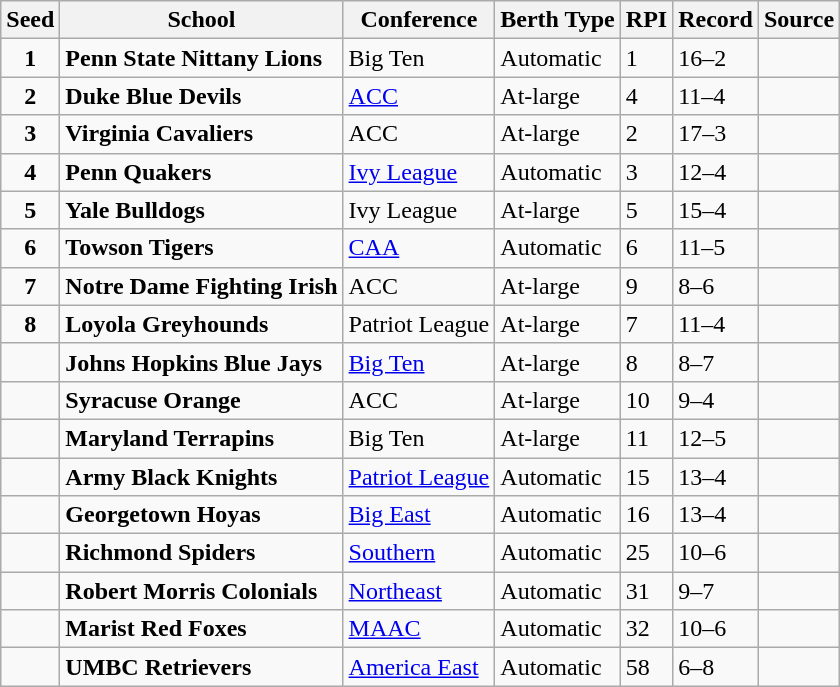<table class="wikitable sortable">
<tr>
<th>Seed</th>
<th>School</th>
<th>Conference</th>
<th>Berth Type</th>
<th>RPI</th>
<th>Record</th>
<th>Source</th>
</tr>
<tr>
<td style="text-align:center"><strong>1</strong></td>
<td style=><strong>Penn State Nittany Lions</strong></td>
<td>Big Ten</td>
<td>Automatic</td>
<td>1</td>
<td>16–2</td>
<td></td>
</tr>
<tr>
<td style="text-align:center"><strong>2</strong></td>
<td style=><strong>Duke Blue Devils</strong></td>
<td><a href='#'>ACC</a></td>
<td>At-large</td>
<td>4</td>
<td>11–4</td>
<td></td>
</tr>
<tr>
<td style="text-align:center"><strong>3</strong></td>
<td style=><strong>Virginia Cavaliers</strong></td>
<td>ACC</td>
<td>At-large</td>
<td>2</td>
<td>17–3</td>
<td></td>
</tr>
<tr>
<td style="text-align:center"><strong>4</strong></td>
<td style=><strong>Penn Quakers</strong></td>
<td><a href='#'>Ivy League</a></td>
<td>Automatic</td>
<td>3</td>
<td>12–4</td>
<td></td>
</tr>
<tr>
<td style="text-align:center"><strong>5</strong></td>
<td style=><strong>Yale Bulldogs</strong></td>
<td>Ivy League</td>
<td>At-large</td>
<td>5</td>
<td>15–4</td>
<td></td>
</tr>
<tr>
<td style="text-align:center"><strong>6</strong></td>
<td style=><strong>Towson Tigers</strong></td>
<td><a href='#'>CAA</a></td>
<td>Automatic</td>
<td>6</td>
<td>11–5</td>
<td></td>
</tr>
<tr>
<td style="text-align:center"><strong>7</strong></td>
<td style=><strong>Notre Dame Fighting Irish</strong></td>
<td>ACC</td>
<td>At-large</td>
<td>9</td>
<td>8–6</td>
<td></td>
</tr>
<tr>
<td style="text-align:center"><strong>8</strong></td>
<td style=><strong>Loyola Greyhounds</strong></td>
<td>Patriot League</td>
<td>At-large</td>
<td>7</td>
<td>11–4</td>
<td></td>
</tr>
<tr>
<td></td>
<td style=><strong>Johns Hopkins Blue Jays</strong></td>
<td><a href='#'>Big Ten</a></td>
<td>At-large</td>
<td>8</td>
<td>8–7</td>
<td></td>
</tr>
<tr>
<td></td>
<td style=><strong>Syracuse Orange</strong></td>
<td>ACC</td>
<td>At-large</td>
<td>10</td>
<td>9–4</td>
<td></td>
</tr>
<tr>
<td></td>
<td style=><strong>Maryland Terrapins</strong></td>
<td>Big Ten</td>
<td>At-large</td>
<td>11</td>
<td>12–5</td>
<td></td>
</tr>
<tr>
<td></td>
<td style=><strong>Army Black Knights</strong></td>
<td><a href='#'>Patriot League</a></td>
<td>Automatic</td>
<td>15</td>
<td>13–4</td>
<td></td>
</tr>
<tr>
<td></td>
<td style=><strong>Georgetown Hoyas</strong></td>
<td><a href='#'>Big East</a></td>
<td>Automatic</td>
<td>16</td>
<td>13–4</td>
<td></td>
</tr>
<tr>
<td></td>
<td style=><strong>Richmond Spiders</strong></td>
<td><a href='#'>Southern</a></td>
<td>Automatic</td>
<td>25</td>
<td>10–6</td>
<td></td>
</tr>
<tr>
<td></td>
<td style=><strong>Robert Morris Colonials</strong></td>
<td><a href='#'>Northeast</a></td>
<td>Automatic</td>
<td>31</td>
<td>9–7</td>
<td></td>
</tr>
<tr>
<td></td>
<td style=><strong>Marist Red Foxes</strong></td>
<td><a href='#'>MAAC</a></td>
<td>Automatic</td>
<td>32</td>
<td>10–6</td>
<td></td>
</tr>
<tr>
<td></td>
<td style=><strong>UMBC Retrievers</strong></td>
<td><a href='#'>America East</a></td>
<td>Automatic</td>
<td>58</td>
<td>6–8</td>
<td></td>
</tr>
</table>
